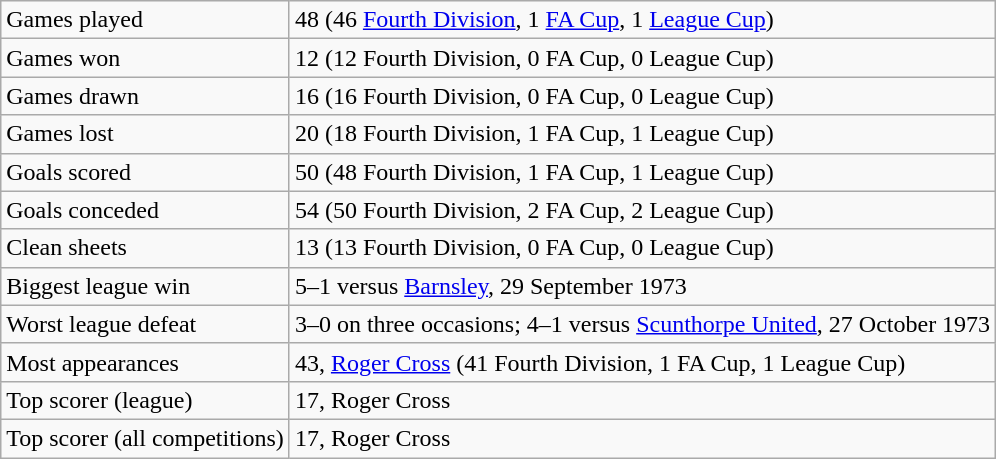<table class="wikitable">
<tr>
<td>Games played</td>
<td>48 (46 <a href='#'>Fourth Division</a>, 1 <a href='#'>FA Cup</a>, 1 <a href='#'>League Cup</a>)</td>
</tr>
<tr>
<td>Games won</td>
<td>12 (12 Fourth Division, 0 FA Cup, 0 League Cup)</td>
</tr>
<tr>
<td>Games drawn</td>
<td>16 (16 Fourth Division, 0 FA Cup, 0 League Cup)</td>
</tr>
<tr>
<td>Games lost</td>
<td>20 (18 Fourth Division, 1 FA Cup, 1 League Cup)</td>
</tr>
<tr>
<td>Goals scored</td>
<td>50 (48 Fourth Division, 1 FA Cup, 1 League Cup)</td>
</tr>
<tr>
<td>Goals conceded</td>
<td>54 (50 Fourth Division, 2 FA Cup, 2 League Cup)</td>
</tr>
<tr>
<td>Clean sheets</td>
<td>13 (13 Fourth Division, 0 FA Cup, 0 League Cup)</td>
</tr>
<tr>
<td>Biggest league win</td>
<td>5–1 versus <a href='#'>Barnsley</a>, 29 September 1973</td>
</tr>
<tr>
<td>Worst league defeat</td>
<td>3–0 on three occasions; 4–1 versus <a href='#'>Scunthorpe United</a>, 27 October 1973</td>
</tr>
<tr>
<td>Most appearances</td>
<td>43, <a href='#'>Roger Cross</a> (41 Fourth Division, 1 FA Cup, 1 League Cup)</td>
</tr>
<tr>
<td>Top scorer (league)</td>
<td>17, Roger Cross</td>
</tr>
<tr>
<td>Top scorer (all competitions)</td>
<td>17, Roger Cross</td>
</tr>
</table>
